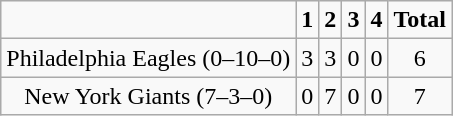<table class="wikitable" 80%>
<tr>
<td></td>
<td><strong>1</strong></td>
<td><strong>2</strong></td>
<td><strong>3</strong></td>
<td><strong>4</strong></td>
<td><strong>Total</strong></td>
</tr>
<tr style="text-align:center;" bgcolor="">
<td>Philadelphia Eagles (0–10–0)</td>
<td>3</td>
<td>3</td>
<td>0</td>
<td>0</td>
<td>6</td>
</tr>
<tr style="text-align:center;" bgcolor="">
<td>New York Giants (7–3–0)</td>
<td>0</td>
<td>7</td>
<td>0</td>
<td>0</td>
<td>7</td>
</tr>
</table>
